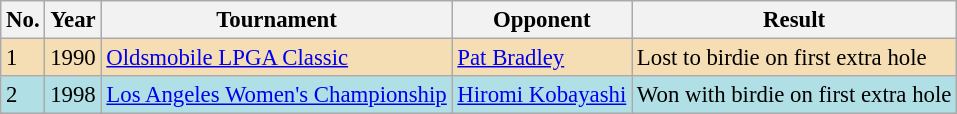<table class="wikitable" style="font-size:95%;">
<tr>
<th>No.</th>
<th>Year</th>
<th>Tournament</th>
<th>Opponent</th>
<th>Result</th>
</tr>
<tr style="background:#F5DEB3;">
<td>1</td>
<td>1990</td>
<td><a href='#'>Oldsmobile LPGA Classic</a></td>
<td> <a href='#'>Pat Bradley</a></td>
<td>Lost to birdie on first extra hole</td>
</tr>
<tr style="background:#B0E0E6;">
<td>2</td>
<td>1998</td>
<td><a href='#'>Los Angeles Women's Championship</a></td>
<td> <a href='#'>Hiromi Kobayashi</a></td>
<td>Won with birdie on first extra hole</td>
</tr>
</table>
